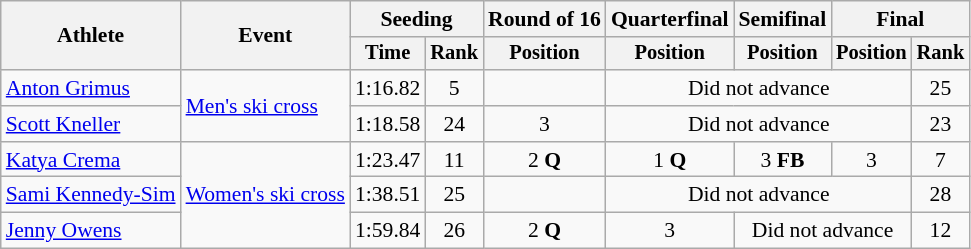<table class="wikitable" style="font-size:90%">
<tr>
<th rowspan="2">Athlete</th>
<th rowspan="2">Event</th>
<th colspan="2">Seeding</th>
<th>Round of 16</th>
<th>Quarterfinal</th>
<th>Semifinal</th>
<th colspan=2>Final</th>
</tr>
<tr style="font-size:95%">
<th>Time</th>
<th>Rank</th>
<th>Position</th>
<th>Position</th>
<th>Position</th>
<th>Position</th>
<th>Rank</th>
</tr>
<tr align=center>
<td align=left><a href='#'>Anton Grimus</a></td>
<td align=left rowspan=2><a href='#'>Men's ski cross</a></td>
<td>1:16.82</td>
<td>5</td>
<td></td>
<td colspan=3>Did not advance</td>
<td>25</td>
</tr>
<tr align=center>
<td align=left><a href='#'>Scott Kneller</a></td>
<td>1:18.58</td>
<td>24</td>
<td>3</td>
<td colspan=3>Did not advance</td>
<td>23</td>
</tr>
<tr align=center>
<td align=left><a href='#'>Katya Crema</a></td>
<td align=left rowspan=3><a href='#'>Women's ski cross</a></td>
<td>1:23.47</td>
<td>11</td>
<td>2 <strong>Q</strong></td>
<td>1 <strong>Q</strong></td>
<td>3 <strong>FB</strong></td>
<td>3</td>
<td>7</td>
</tr>
<tr align=center>
<td align=left><a href='#'>Sami Kennedy-Sim</a></td>
<td>1:38.51</td>
<td>25</td>
<td></td>
<td colspan=3>Did not advance</td>
<td>28</td>
</tr>
<tr align=center>
<td align=left><a href='#'>Jenny Owens</a></td>
<td>1:59.84</td>
<td>26</td>
<td>2 <strong>Q</strong></td>
<td>3</td>
<td colspan=2>Did not advance</td>
<td>12</td>
</tr>
</table>
